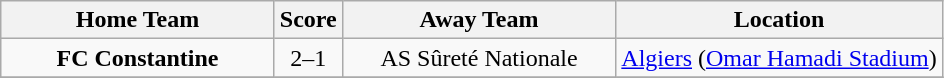<table class="wikitable" style="text-align:center;">
<tr>
<th width=175>Home Team</th>
<th width=20>Score</th>
<th width=175>Away Team</th>
<th>Location</th>
</tr>
<tr>
<td><strong>FC Constantine</strong></td>
<td>2–1</td>
<td>AS Sûreté Nationale</td>
<td><a href='#'>Algiers</a> (<a href='#'>Omar Hamadi Stadium</a>)</td>
</tr>
<tr>
</tr>
</table>
